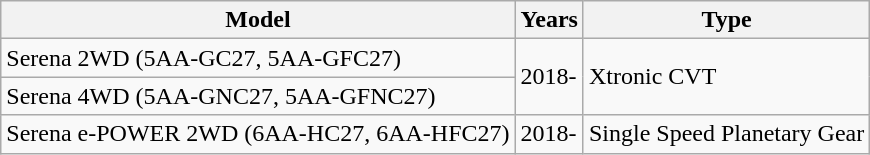<table class="wikitable">
<tr>
<th>Model</th>
<th>Years</th>
<th>Type</th>
</tr>
<tr>
<td>Serena 2WD (5AA-GC27, 5AA-GFC27)</td>
<td rowspan="2">2018-</td>
<td rowspan="2">Xtronic CVT</td>
</tr>
<tr>
<td>Serena 4WD (5AA-GNC27, 5AA-GFNC27)</td>
</tr>
<tr>
<td>Serena e-POWER 2WD (6AA-HC27, 6AA-HFC27)</td>
<td>2018-</td>
<td>Single Speed Planetary Gear</td>
</tr>
</table>
